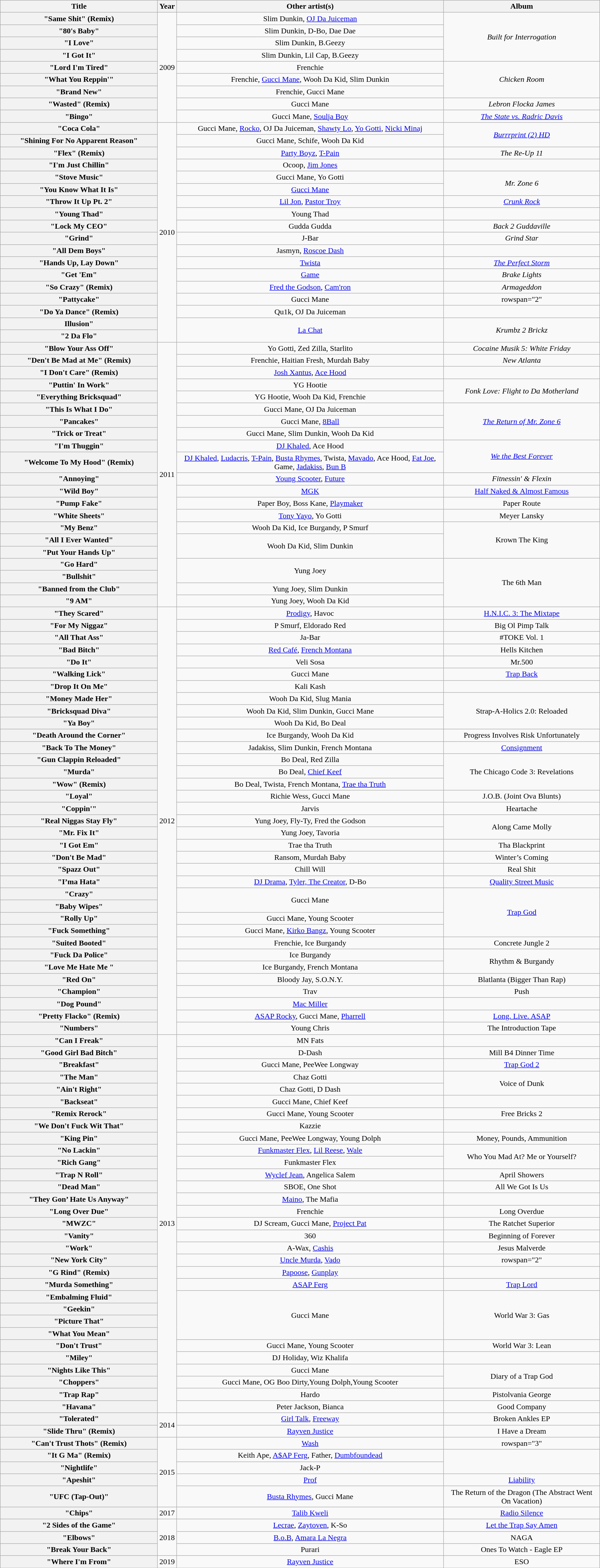<table class="wikitable plainrowheaders" style="text-align:center;">
<tr>
<th scope="col" style="width:20em;">Title</th>
<th scope="col">Year</th>
<th scope="col">Other artist(s)</th>
<th scope="col">Album</th>
</tr>
<tr>
<th scope="row">"Same Shit" (Remix)</th>
<td rowspan="9">2009</td>
<td>Slim Dunkin, <a href='#'>OJ Da Juiceman</a></td>
<td rowspan="4"><em>Built for Interrogation</em></td>
</tr>
<tr>
<th scope="row">"80's Baby"</th>
<td>Slim Dunkin, D-Bo, Dae Dae</td>
</tr>
<tr>
<th scope="row">"I Love"</th>
<td>Slim Dunkin, B.Geezy</td>
</tr>
<tr>
<th scope="row">"I Got It"</th>
<td>Slim Dunkin, Lil Cap, B.Geezy</td>
</tr>
<tr>
<th scope="row">"Lord I'm Tired"</th>
<td>Frenchie</td>
<td rowspan="3"><em>Chicken Room</em></td>
</tr>
<tr>
<th scope="row">"What You Reppin'"</th>
<td>Frenchie, <a href='#'>Gucci Mane</a>, Wooh Da Kid, Slim Dunkin</td>
</tr>
<tr>
<th scope="row">"Brand New"</th>
<td>Frenchie, Gucci Mane</td>
</tr>
<tr>
<th scope="row">"Wasted" (Remix)</th>
<td>Gucci Mane</td>
<td><em>Lebron Flocka James</em></td>
</tr>
<tr>
<th scope="row">"Bingo"</th>
<td>Gucci Mane, <a href='#'>Soulja Boy</a></td>
<td><em><a href='#'>The State vs. Radric Davis</a></em></td>
</tr>
<tr>
<th scope="row">"Coca Cola"</th>
<td rowspan="18">2010</td>
<td>Gucci Mane, <a href='#'>Rocko</a>, OJ Da Juiceman, <a href='#'>Shawty Lo</a>, <a href='#'>Yo Gotti</a>, <a href='#'>Nicki Minaj</a></td>
<td rowspan="2"><em><a href='#'>Burrrprint (2) HD</a></em></td>
</tr>
<tr>
<th scope="row">"Shining For No Apparent Reason"</th>
<td>Gucci Mane, Schife, Wooh Da Kid</td>
</tr>
<tr>
<th scope="row">"Flex" (Remix)</th>
<td><a href='#'>Party Boyz</a>, <a href='#'>T-Pain</a></td>
<td><em>The Re-Up 11</em></td>
</tr>
<tr>
<th scope="row">"I'm Just Chillin"</th>
<td>Ocoop, <a href='#'>Jim Jones</a></td>
<td></td>
</tr>
<tr>
<th scope="row">"Stove Music"</th>
<td>Gucci Mane, Yo Gotti</td>
<td rowspan="2"><em>Mr. Zone 6</em></td>
</tr>
<tr>
<th scope="row">"You Know What It Is"</th>
<td><a href='#'>Gucci Mane</a></td>
</tr>
<tr>
<th scope="row">"Throw It Up Pt. 2"</th>
<td><a href='#'>Lil Jon</a>, <a href='#'>Pastor Troy</a></td>
<td><em><a href='#'>Crunk Rock</a></em></td>
</tr>
<tr>
<th scope="row">"Young Thad"</th>
<td>Young Thad</td>
<td></td>
</tr>
<tr>
<th scope="row">"Lock My CEO"</th>
<td>Gudda Gudda</td>
<td><em>Back 2 Guddaville</em></td>
</tr>
<tr>
<th scope="row">"Grind"</th>
<td>J-Bar</td>
<td><em>Grind Star</em></td>
</tr>
<tr>
<th scope="row">"All Dem Boys"</th>
<td>Jasmyn, <a href='#'>Roscoe Dash</a></td>
<td></td>
</tr>
<tr>
<th scope="row">"Hands Up, Lay Down"</th>
<td><a href='#'>Twista</a></td>
<td><em><a href='#'>The Perfect Storm</a></em></td>
</tr>
<tr>
<th scope="row">"Get 'Em"</th>
<td><a href='#'>Game</a></td>
<td><em>Brake Lights</em></td>
</tr>
<tr>
<th scope="row">"So Crazy" (Remix)</th>
<td><a href='#'>Fred the Godson</a>, <a href='#'>Cam'ron</a></td>
<td><em>Armageddon</em></td>
</tr>
<tr>
<th scope="row">"Pattycake"</th>
<td>Gucci Mane</td>
<td>rowspan="2" </td>
</tr>
<tr>
<th scope="row">"Do Ya Dance" (Remix)</th>
<td>Qu1k, OJ Da Juiceman</td>
</tr>
<tr>
<th scope="row">Illusion"</th>
<td rowspan="2"><a href='#'>La Chat</a></td>
<td rowspan="2"><em>Krumbz 2 Brickz</em></td>
</tr>
<tr>
<th scope="row">"2 Da Flo"</th>
</tr>
<tr>
<th scope="row">"Blow Your Ass Off"</th>
<td rowspan="21">2011</td>
<td>Yo Gotti, Zed Zilla, Starlito</td>
<td><em>Cocaine Musik 5: White Friday</em></td>
</tr>
<tr>
<th scope="row">"Den't Be Mad at Me" (Remix)</th>
<td>Frenchie, Haitian Fresh, Murdah Baby</td>
<td><em>New Atlanta</em></td>
</tr>
<tr>
<th scope="row">"I Don't Care" (Remix)</th>
<td><a href='#'>Josh Xantus</a>, <a href='#'>Ace Hood</a></td>
<td></td>
</tr>
<tr>
<th scope="row">"Puttin' In Work"</th>
<td>YG Hootie</td>
<td rowspan="2"><em>Fonk Love: Flight to Da Motherland</em></td>
</tr>
<tr>
<th scope="row">"Everything Bricksquad"</th>
<td>YG Hootie, Wooh Da Kid, Frenchie</td>
</tr>
<tr>
<th scope="row">"This Is What I Do"</th>
<td>Gucci Mane, OJ Da Juiceman</td>
<td rowspan="3"><em><a href='#'>The Return of Mr. Zone 6</a></em></td>
</tr>
<tr>
<th scope="row">"Pancakes"</th>
<td>Gucci Mane, <a href='#'>8Ball</a></td>
</tr>
<tr>
<th scope="row">"Trick or Treat"</th>
<td>Gucci Mane, Slim Dunkin,  Wooh Da Kid</td>
</tr>
<tr>
<th scope="row">"I'm Thuggin"</th>
<td><a href='#'>DJ Khaled</a>, Ace Hood</td>
<td rowspan="2"><em><a href='#'>We the Best Forever</a></em></td>
</tr>
<tr>
<th scope="row">"Welcome To My Hood" (Remix)</th>
<td><a href='#'>DJ Khaled</a>, <a href='#'>Ludacris</a>, <a href='#'>T-Pain</a>, <a href='#'>Busta Rhymes</a>, Twista, <a href='#'>Mavado</a>, Ace Hood, <a href='#'>Fat Joe</a>, Game, <a href='#'>Jadakiss</a>, <a href='#'>Bun B</a></td>
</tr>
<tr>
<th scope="row">"Annoying"</th>
<td><a href='#'>Young Scooter</a>, <a href='#'>Future</a></td>
<td><em>Fitnessin' & Flexin<strong></td>
</tr>
<tr>
<th scope="row">"Wild Boy"</th>
<td><a href='#'>MGK</a></td>
<td></em><a href='#'>Half Naked & Almost Famous</a><em></td>
</tr>
<tr>
<th scope="row">"Pump Fake"</th>
<td>Paper Boy, Boss Kane, <a href='#'>Playmaker</a></td>
<td></em>Paper Route<em></td>
</tr>
<tr>
<th scope="row">"White Sheets"</th>
<td><a href='#'>Tony Yayo</a>, Yo Gotti</td>
<td></em> Meyer Lansky<em></td>
</tr>
<tr>
<th scope="row">"My Benz"</th>
<td>Wooh Da Kid, Ice Burgandy, P Smurf</td>
<td rowspan="3"></em>Krown The King<em></td>
</tr>
<tr>
<th scope="row">"All I Ever Wanted"</th>
<td rowspan="2">Wooh Da Kid, Slim Dunkin</td>
</tr>
<tr>
<th scope="row">"Put Your Hands Up"</th>
</tr>
<tr>
<th scope="row">"Go Hard"</th>
<td rowspan="2">Yung Joey</td>
<td rowspan="4"></em>The 6th Man<em></td>
</tr>
<tr>
<th scope="row">"Bullshit"</th>
</tr>
<tr>
<th scope="row">"Banned from the Club"</th>
<td>Yung Joey, Slim Dunkin</td>
</tr>
<tr>
<th scope="row">"9 AM"</th>
<td>Yung Joey, Wooh Da Kid</td>
</tr>
<tr>
<th scope="row">"They Scared"</th>
<td rowspan="35">2012</td>
<td><a href='#'>Prodigy</a>, Havoc</td>
<td></em><a href='#'>H.N.I.C. 3: The Mixtape</a><em></td>
</tr>
<tr>
<th scope="row">"For My Niggaz"</th>
<td>P Smurf, Eldorado Red</td>
<td></em>Big Ol Pimp Talk<em></td>
</tr>
<tr>
<th scope="row">"All That Ass"</th>
<td>Ja-Bar</td>
<td></em>#TOKE Vol. 1<em></td>
</tr>
<tr>
<th scope="row">"Bad Bitch"</th>
<td><a href='#'>Red Café</a>, <a href='#'>French Montana</a></td>
<td></em>Hells Kitchen<em></td>
</tr>
<tr>
<th scope="row">"Do It"</th>
<td>Veli Sosa</td>
<td></em>Mr.500<em></td>
</tr>
<tr>
<th scope="row">"Walking Lick"</th>
<td>Gucci Mane</td>
<td></em><a href='#'>Trap Back</a><em></td>
</tr>
<tr>
<th scope="row">"Drop It On Me"</th>
<td>Kali Kash</td>
<td></td>
</tr>
<tr>
<th scope="row">"Money Made Her"</th>
<td>Wooh Da Kid, Slug Mania</td>
<td rowspan="3"></em>Strap-A-Holics 2.0: Reloaded<em></td>
</tr>
<tr>
<th scope="row">"Bricksquad Diva"</th>
<td>Wooh Da Kid, Slim Dunkin, Gucci Mane</td>
</tr>
<tr>
<th scope="row">"Ya Boy"</th>
<td>Wooh Da Kid, Bo Deal</td>
</tr>
<tr>
<th scope="row">"Death Around the Corner"</th>
<td>Ice Burgandy, Wooh Da Kid</td>
<td></em>Progress Involves Risk Unfortunately<em></td>
</tr>
<tr>
<th scope="row">"Back To The Money"</th>
<td>Jadakiss, Slim Dunkin, French Montana</td>
<td></em><a href='#'>Consignment</a><em></td>
</tr>
<tr>
<th scope="row">"Gun Clappin Reloaded"</th>
<td>Bo Deal, Red Zilla</td>
<td rowspan="3"></em>The Chicago Code 3: Revelations<em></td>
</tr>
<tr>
<th scope="row">"Murda"</th>
<td>Bo Deal, <a href='#'>Chief Keef</a></td>
</tr>
<tr>
<th scope="row">"Wow" (Remix)</th>
<td>Bo Deal, Twista, French Montana, <a href='#'>Trae tha Truth</a></td>
</tr>
<tr>
<th scope="row">"Loyal"</th>
<td>Richie Wess, Gucci Mane</td>
<td></em>J.O.B. (Joint Ova Blunts)<em></td>
</tr>
<tr>
<th scope="row">"Coppin'"</th>
<td>Jarvis</td>
<td></em>Heartache<em></td>
</tr>
<tr>
<th scope="row">"Real Niggas Stay Fly"</th>
<td>Yung Joey, Fly-Ty, Fred the Godson</td>
<td rowspan="2"></em>Along Came Molly<em></td>
</tr>
<tr>
<th scope="row">"Mr. Fix It"</th>
<td>Yung Joey, Tavoria</td>
</tr>
<tr>
<th scope="row">"I Got Em"</th>
<td>Trae tha Truth</td>
<td></em>Tha Blackprint<em></td>
</tr>
<tr>
<th scope="row">"Don't Be Mad"</th>
<td>Ransom, Murdah Baby</td>
<td></em>Winter’s Coming<em></td>
</tr>
<tr>
<th scope="row">"Spazz Out"</th>
<td>Chill Will</td>
<td></em>Real Shit<em></td>
</tr>
<tr>
<th scope="row">"I’ma Hata"</th>
<td><a href='#'>DJ Drama</a>, <a href='#'>Tyler, The Creator</a>, D-Bo</td>
<td></em><a href='#'>Quality Street Music</a><em></td>
</tr>
<tr>
<th scope="row">"Crazy"</th>
<td rowspan="2">Gucci Mane</td>
<td rowspan="4"></em><a href='#'>Trap God</a><em></td>
</tr>
<tr>
<th scope="row">"Baby Wipes"</th>
</tr>
<tr>
<th scope="row">"Rolly Up"</th>
<td>Gucci Mane, Young Scooter</td>
</tr>
<tr>
<th scope="row">"Fuck Something"</th>
<td>Gucci Mane, <a href='#'>Kirko Bangz</a>, Young Scooter</td>
</tr>
<tr>
<th scope="row">"Suited Booted"</th>
<td>Frenchie, Ice Burgandy</td>
<td></em>Concrete Jungle 2<em></td>
</tr>
<tr>
<th scope="row">"Fuck Da Police"</th>
<td>Ice Burgandy</td>
<td rowspan="2"></em>Rhythm & Burgandy<em></td>
</tr>
<tr>
<th scope="row">"Love Me Hate Me "</th>
<td>Ice Burgandy, French Montana</td>
</tr>
<tr>
<th scope="row">"Red On"</th>
<td>Bloody Jay, S.O.N.Y.</td>
<td></em>Blatlanta (Bigger Than Rap)<em></td>
</tr>
<tr>
<th scope="row">"Champion"</th>
<td>Trav</td>
<td></em>Push<em></td>
</tr>
<tr>
<th scope="row">"Dog Pound"</th>
<td><a href='#'>Mac Miller</a></td>
<td></td>
</tr>
<tr>
<th scope="row">"Pretty Flacko" (Remix)</th>
<td><a href='#'>ASAP Rocky</a>, Gucci Mane, <a href='#'>Pharrell</a></td>
<td></em><a href='#'>Long. Live. ASAP</a><em></td>
</tr>
<tr>
<th scope="row">"Numbers"</th>
<td>Young Chris</td>
<td></em>The Introduction Tape<em></td>
</tr>
<tr>
<th scope="row">"Can I Freak"</th>
<td rowspan="31">2013</td>
<td>MN Fats</td>
<td></td>
</tr>
<tr>
<th scope="row">"Good Girl Bad Bitch"</th>
<td>D-Dash</td>
<td></em>Mill B4 Dinner Time<em></td>
</tr>
<tr>
<th scope="row">"Breakfast"</th>
<td>Gucci Mane, PeeWee Longway</td>
<td></em><a href='#'>Trap God 2</a><em></td>
</tr>
<tr>
<th scope="row">"The Man"</th>
<td>Chaz Gotti</td>
<td rowspan="2"></em>Voice of Dunk<em></td>
</tr>
<tr>
<th scope="row">"Ain't Right"</th>
<td>Chaz Gotti, D Dash</td>
</tr>
<tr>
<th scope="row">"Backseat"</th>
<td>Gucci Mane, Chief Keef</td>
<td></td>
</tr>
<tr>
<th scope="row">"Remix Rerock"</th>
<td>Gucci Mane, Young Scooter</td>
<td></em>Free Bricks 2<em></td>
</tr>
<tr>
<th scope="row">"We Don't Fuck Wit That"</th>
<td>Kazzie</td>
<td></td>
</tr>
<tr>
<th scope="row">"King Pin"</th>
<td>Gucci Mane, PeeWee Longway, Young Dolph</td>
<td></em>Money, Pounds, Ammunition<em></td>
</tr>
<tr>
<th scope="row">"No Lackin"</th>
<td><a href='#'>Funkmaster Flex</a>, <a href='#'>Lil Reese</a>, <a href='#'>Wale</a></td>
<td rowspan="2"></em>Who You Mad At? Me or Yourself?<em></td>
</tr>
<tr>
<th scope="row">"Rich Gang"</th>
<td>Funkmaster Flex</td>
</tr>
<tr>
<th scope="row">"Trap N Roll"</th>
<td><a href='#'>Wyclef Jean</a>, Angelica Salem</td>
<td></em>April Showers<em></td>
</tr>
<tr>
<th scope="row">"Dead Man"</th>
<td>SBOE, One Shot</td>
<td></em>All We Got Is Us<em></td>
</tr>
<tr>
<th scope="row">"They Gon’ Hate Us Anyway"</th>
<td><a href='#'>Maino</a>, The Mafia</td>
<td></td>
</tr>
<tr>
<th scope="row">"Long Over Due"</th>
<td>Frenchie</td>
<td></em>Long Overdue<em></td>
</tr>
<tr>
<th scope="row">"MWZC"</th>
<td>DJ Scream, Gucci Mane, <a href='#'>Project Pat</a></td>
<td></em>The Ratchet Superior<em></td>
</tr>
<tr>
<th scope="row">"Vanity"</th>
<td>360</td>
<td></em>Beginning of Forever<em></td>
</tr>
<tr>
<th scope="row">"Work"</th>
<td>A-Wax, <a href='#'>Cashis</a></td>
<td></em>Jesus Malverde<em></td>
</tr>
<tr>
<th scope="row">"New York City"</th>
<td><a href='#'>Uncle Murda</a>, <a href='#'>Vado</a></td>
<td>rowspan="2" </td>
</tr>
<tr>
<th scope="row">"G Rind" (Remix)</th>
<td><a href='#'>Papoose</a>, <a href='#'>Gunplay</a></td>
</tr>
<tr>
<th scope="row">"Murda Something"</th>
<td><a href='#'>ASAP Ferg</a></td>
<td></em><a href='#'>Trap Lord</a><em></td>
</tr>
<tr>
<th scope="row">"Embalming Fluid"</th>
<td rowspan="4">Gucci Mane</td>
<td rowspan="4"></em>World War 3: Gas<em></td>
</tr>
<tr>
<th scope="row">"Geekin"</th>
</tr>
<tr>
<th scope="row">"Picture That"</th>
</tr>
<tr>
<th scope="row">"What You Mean"</th>
</tr>
<tr>
<th scope="row">"Don't Trust"</th>
<td>Gucci Mane, Young Scooter</td>
<td></em>World War 3: Lean<em></td>
</tr>
<tr>
<th scope="row">"Miley"</th>
<td>DJ Holiday, Wiz Khalifa</td>
<td></td>
</tr>
<tr>
<th scope="row">"Nights Like This"</th>
<td>Gucci Mane</td>
<td rowspan="2"></em>Diary of a Trap God<em></td>
</tr>
<tr>
<th scope="row">"Choppers"</th>
<td>Gucci Mane, OG Boo Dirty,Young Dolph,Young Scooter</td>
</tr>
<tr>
<th scope="row">"Trap Rap"</th>
<td>Hardo</td>
<td></em>Pistolvania George<em></td>
</tr>
<tr>
<th scope="row">"Havana"</th>
<td>Peter Jackson, Bianca</td>
<td></em>Good Company<em></td>
</tr>
<tr>
<th scope="row">"Tolerated"</th>
<td rowspan="2">2014</td>
<td><a href='#'>Girl Talk</a>, <a href='#'>Freeway</a></td>
<td></em>Broken Ankles EP<em></td>
</tr>
<tr>
<th scope="row">"Slide Thru" (Remix)</th>
<td><a href='#'>Rayven Justice</a></td>
<td></em>I Have a Dream<em></td>
</tr>
<tr>
<th scope="row">"Can't Trust Thots" (Remix)</th>
<td rowspan="5">2015</td>
<td><a href='#'>Wash</a></td>
<td>rowspan="3" </td>
</tr>
<tr>
<th scope="row">"It G Ma" (Remix)</th>
<td>Keith Ape, <a href='#'>A$AP Ferg</a>, Father, <a href='#'>Dumbfoundead</a></td>
</tr>
<tr>
<th scope="row">"Nightlife"</th>
<td>Jack-P</td>
</tr>
<tr>
<th scope="row">"Apeshit"</th>
<td><a href='#'>Prof</a></td>
<td></em><a href='#'>Liability</a><em></td>
</tr>
<tr>
<th scope="row">"UFC (Tap-Out)"</th>
<td><a href='#'>Busta Rhymes</a>, Gucci Mane</td>
<td></em>The Return of the Dragon (The Abstract Went On Vacation)<em></td>
</tr>
<tr>
<th scope="row">"Chips"</th>
<td rowspan="1">2017</td>
<td><a href='#'>Talib Kweli</a></td>
<td></em><a href='#'>Radio Silence</a><em></td>
</tr>
<tr>
<th scope="row">"2 Sides of the Game"</th>
<td rowspan="3">2018</td>
<td><a href='#'>Lecrae</a>, <a href='#'>Zaytoven</a>, K-So</td>
<td></em><a href='#'>Let the Trap Say Amen</a><em></td>
</tr>
<tr>
<th scope="row">"Elbows"</th>
<td><a href='#'>B.o.B</a>, <a href='#'>Amara La Negra</a></td>
<td></em>NAGA<em></td>
</tr>
<tr>
<th scope="row">"Break Your Back"</th>
<td>Purari</td>
<td></em>Ones To Watch - Eagle EP<em></td>
</tr>
<tr>
<th scope="row">"Where I'm From"</th>
<td rowspan="1">2019</td>
<td><a href='#'>Rayven Justice</a></td>
<td></em>ESO<em></td>
</tr>
<tr>
</tr>
</table>
